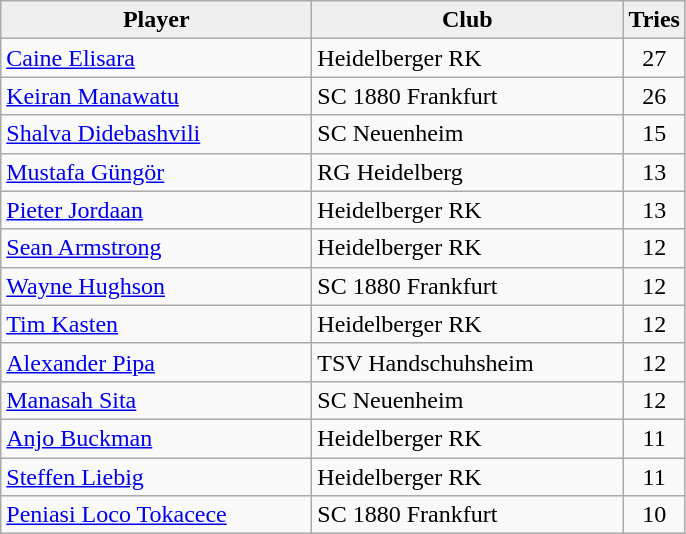<table class="wikitable" style="text-align: center;">
<tr>
<th style="background:#efefef; width:200px;">Player</th>
<th style="background:#efefef; width:200px;">Club</th>
<th style="background:#efefef; width:20px;">Tries</th>
</tr>
<tr align=left>
<td> <a href='#'>Caine Elisara</a></td>
<td>Heidelberger RK</td>
<td align=center>27</td>
</tr>
<tr align=left>
<td> <a href='#'>Keiran Manawatu</a></td>
<td>SC 1880 Frankfurt</td>
<td align=center>26</td>
</tr>
<tr align=left>
<td> <a href='#'>Shalva Didebashvili</a></td>
<td>SC Neuenheim</td>
<td align=center>15</td>
</tr>
<tr align=left>
<td> <a href='#'>Mustafa Güngör</a></td>
<td>RG Heidelberg</td>
<td align=center>13</td>
</tr>
<tr align=left>
<td> <a href='#'>Pieter Jordaan</a></td>
<td>Heidelberger RK</td>
<td align=center>13</td>
</tr>
<tr align=left>
<td> <a href='#'>Sean Armstrong</a></td>
<td>Heidelberger RK</td>
<td align=center>12</td>
</tr>
<tr align=left>
<td> <a href='#'>Wayne Hughson</a></td>
<td>SC 1880 Frankfurt</td>
<td align=center>12</td>
</tr>
<tr align=left>
<td> <a href='#'>Tim Kasten</a></td>
<td>Heidelberger RK</td>
<td align=center>12</td>
</tr>
<tr align=left>
<td> <a href='#'>Alexander Pipa</a></td>
<td>TSV Handschuhsheim</td>
<td align=center>12</td>
</tr>
<tr align=left>
<td> <a href='#'>Manasah Sita</a></td>
<td>SC Neuenheim</td>
<td align=center>12</td>
</tr>
<tr align=left>
<td> <a href='#'>Anjo Buckman</a></td>
<td>Heidelberger RK</td>
<td align=center>11</td>
</tr>
<tr align=left>
<td> <a href='#'>Steffen Liebig</a></td>
<td>Heidelberger RK</td>
<td align=center>11</td>
</tr>
<tr align=left>
<td> <a href='#'>Peniasi Loco Tokacece</a></td>
<td>SC 1880 Frankfurt</td>
<td align=center>10</td>
</tr>
</table>
